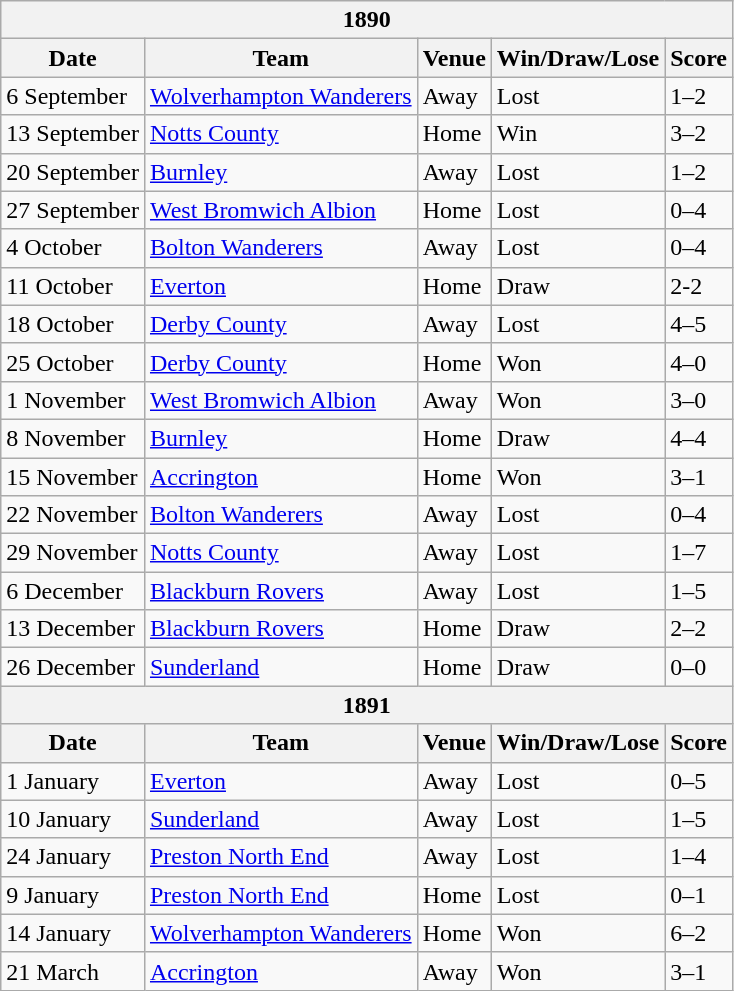<table class="wikitable">
<tr>
<th colspan="5">1890</th>
</tr>
<tr>
<th>Date</th>
<th>Team</th>
<th>Venue</th>
<th>Win/Draw/Lose</th>
<th>Score</th>
</tr>
<tr>
<td>6 September</td>
<td><a href='#'>Wolverhampton Wanderers</a></td>
<td>Away</td>
<td>Lost</td>
<td>1–2</td>
</tr>
<tr>
<td>13 September</td>
<td><a href='#'>Notts County</a></td>
<td>Home</td>
<td>Win</td>
<td>3–2</td>
</tr>
<tr>
<td>20 September</td>
<td><a href='#'>Burnley</a></td>
<td>Away</td>
<td>Lost</td>
<td>1–2</td>
</tr>
<tr>
<td>27 September</td>
<td><a href='#'>West Bromwich Albion</a></td>
<td>Home</td>
<td>Lost</td>
<td>0–4</td>
</tr>
<tr>
<td>4 October</td>
<td><a href='#'>Bolton Wanderers</a></td>
<td>Away</td>
<td>Lost</td>
<td>0–4</td>
</tr>
<tr>
<td>11 October</td>
<td><a href='#'>Everton</a></td>
<td>Home</td>
<td>Draw</td>
<td>2-2</td>
</tr>
<tr>
<td>18 October</td>
<td><a href='#'>Derby County</a></td>
<td>Away</td>
<td>Lost</td>
<td>4–5</td>
</tr>
<tr>
<td>25 October</td>
<td><a href='#'>Derby County</a></td>
<td>Home</td>
<td>Won</td>
<td>4–0</td>
</tr>
<tr>
<td>1 November</td>
<td><a href='#'>West Bromwich Albion</a></td>
<td>Away</td>
<td>Won</td>
<td>3–0</td>
</tr>
<tr>
<td>8 November</td>
<td><a href='#'>Burnley</a></td>
<td>Home</td>
<td>Draw</td>
<td>4–4</td>
</tr>
<tr>
<td>15 November</td>
<td><a href='#'>Accrington</a></td>
<td>Home</td>
<td>Won</td>
<td>3–1</td>
</tr>
<tr>
<td>22 November</td>
<td><a href='#'>Bolton Wanderers</a></td>
<td>Away</td>
<td>Lost</td>
<td>0–4</td>
</tr>
<tr>
<td>29 November</td>
<td><a href='#'>Notts County</a></td>
<td>Away</td>
<td>Lost</td>
<td>1–7</td>
</tr>
<tr>
<td>6 December</td>
<td><a href='#'>Blackburn Rovers</a></td>
<td>Away</td>
<td>Lost</td>
<td>1–5</td>
</tr>
<tr>
<td>13 December</td>
<td><a href='#'>Blackburn Rovers</a></td>
<td>Home</td>
<td>Draw</td>
<td>2–2</td>
</tr>
<tr>
<td>26 December</td>
<td><a href='#'>Sunderland</a></td>
<td>Home</td>
<td>Draw</td>
<td>0–0</td>
</tr>
<tr>
<th colspan="5">1891</th>
</tr>
<tr>
<th>Date</th>
<th>Team</th>
<th>Venue</th>
<th>Win/Draw/Lose</th>
<th>Score</th>
</tr>
<tr>
<td>1 January</td>
<td><a href='#'>Everton</a></td>
<td>Away</td>
<td>Lost</td>
<td>0–5</td>
</tr>
<tr>
<td>10 January</td>
<td><a href='#'>Sunderland</a></td>
<td>Away</td>
<td>Lost</td>
<td>1–5</td>
</tr>
<tr>
<td>24 January</td>
<td><a href='#'>Preston North End</a></td>
<td>Away</td>
<td>Lost</td>
<td>1–4</td>
</tr>
<tr>
<td>9 January</td>
<td><a href='#'>Preston North End</a></td>
<td>Home</td>
<td>Lost</td>
<td>0–1</td>
</tr>
<tr>
<td>14 January</td>
<td><a href='#'>Wolverhampton Wanderers</a></td>
<td>Home</td>
<td>Won</td>
<td>6–2</td>
</tr>
<tr>
<td>21 March</td>
<td><a href='#'>Accrington</a></td>
<td>Away</td>
<td>Won</td>
<td>3–1</td>
</tr>
</table>
